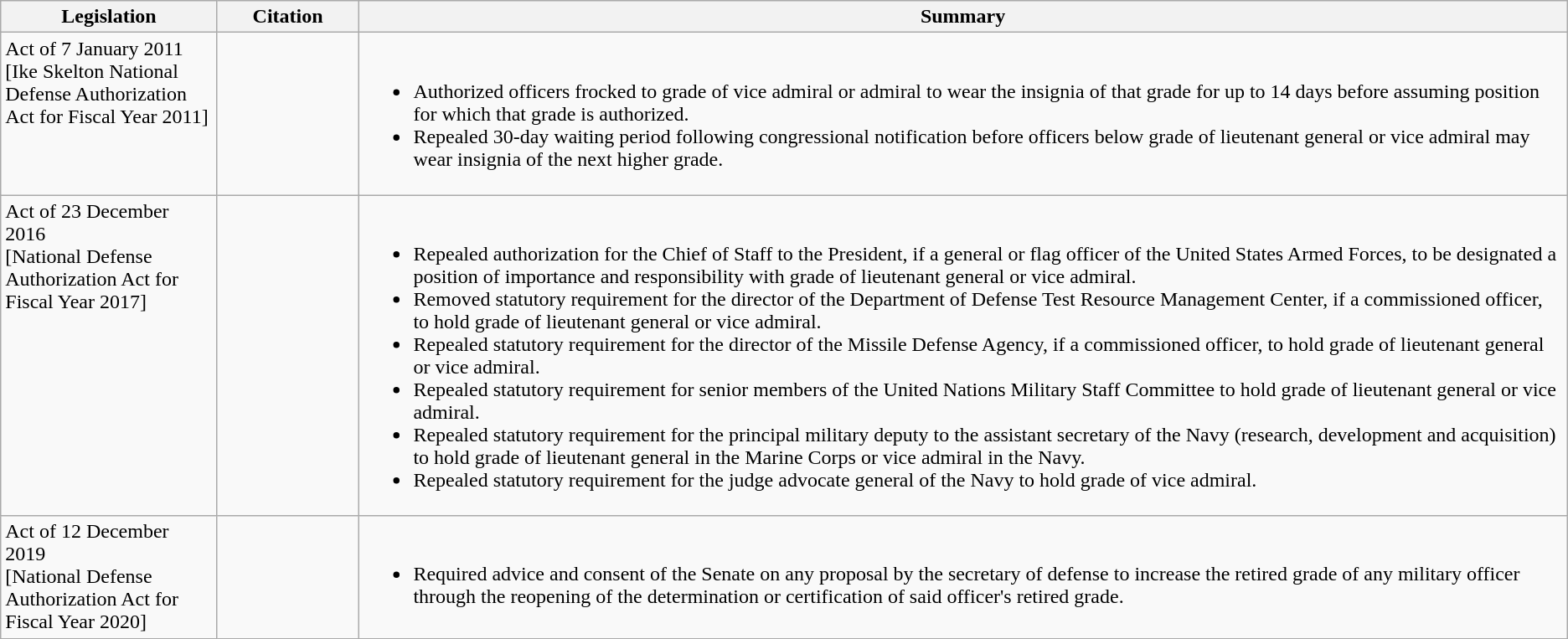<table class="wikitable">
<tr>
<th width = 165>Legislation</th>
<th width = 105>Citation</th>
<th scope="col" class="unsortable">Summary</th>
</tr>
<tr style="vertical-align: top;">
<td>Act of 7 January 2011<br>[Ike Skelton National Defense Authorization Act for Fiscal Year 2011]</td>
<td> </td>
<td><br><ul><li>Authorized officers frocked to grade of vice admiral or admiral to wear the insignia of that grade for up to 14 days before assuming position for which that grade is authorized.</li><li>Repealed 30-day waiting period following congressional notification before officers below grade of lieutenant general or vice admiral may wear insignia of the next higher grade.</li></ul></td>
</tr>
<tr style="vertical-align: top;">
<td>Act of 23 December 2016<br>[National Defense Authorization Act for Fiscal Year 2017]</td>
<td> </td>
<td><br><ul><li>Repealed authorization for the Chief of Staff to the President, if a general or flag officer of the United States Armed Forces, to be designated a position of importance and responsibility with grade of lieutenant general or vice admiral.</li><li>Removed statutory requirement for the director of the Department of Defense Test Resource Management Center, if a commissioned officer, to hold grade of lieutenant general or vice admiral.</li><li>Repealed statutory requirement for the director of the Missile Defense Agency, if a commissioned officer, to hold grade of lieutenant general or vice admiral.</li><li>Repealed statutory requirement for senior members of the United Nations Military Staff Committee to hold grade of lieutenant general or vice admiral.</li><li>Repealed statutory requirement for the principal military deputy to the assistant secretary of the Navy (research, development and acquisition) to hold grade of lieutenant general in the Marine Corps or vice admiral in the Navy.</li><li>Repealed statutory requirement for the judge advocate general of the Navy to hold grade of vice admiral.</li></ul></td>
</tr>
<tr style="vertical-align: top;">
<td>Act of 12 December 2019<br>[National Defense Authorization Act for Fiscal Year 2020]</td>
<td> </td>
<td><br><ul><li>Required advice and consent of the Senate on any proposal by the secretary of defense to increase the retired grade of any military officer through the reopening of the determination or certification of said officer's retired grade.</li></ul></td>
</tr>
</table>
